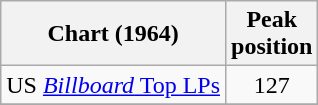<table class="wikitable sortable plainrowheaders" style="text-align:center;">
<tr>
<th>Chart (1964)</th>
<th>Peak<br>position</th>
</tr>
<tr>
<td align="left">US <a href='#'><em>Billboard</em> Top LPs</a></td>
<td>127</td>
</tr>
<tr>
</tr>
</table>
